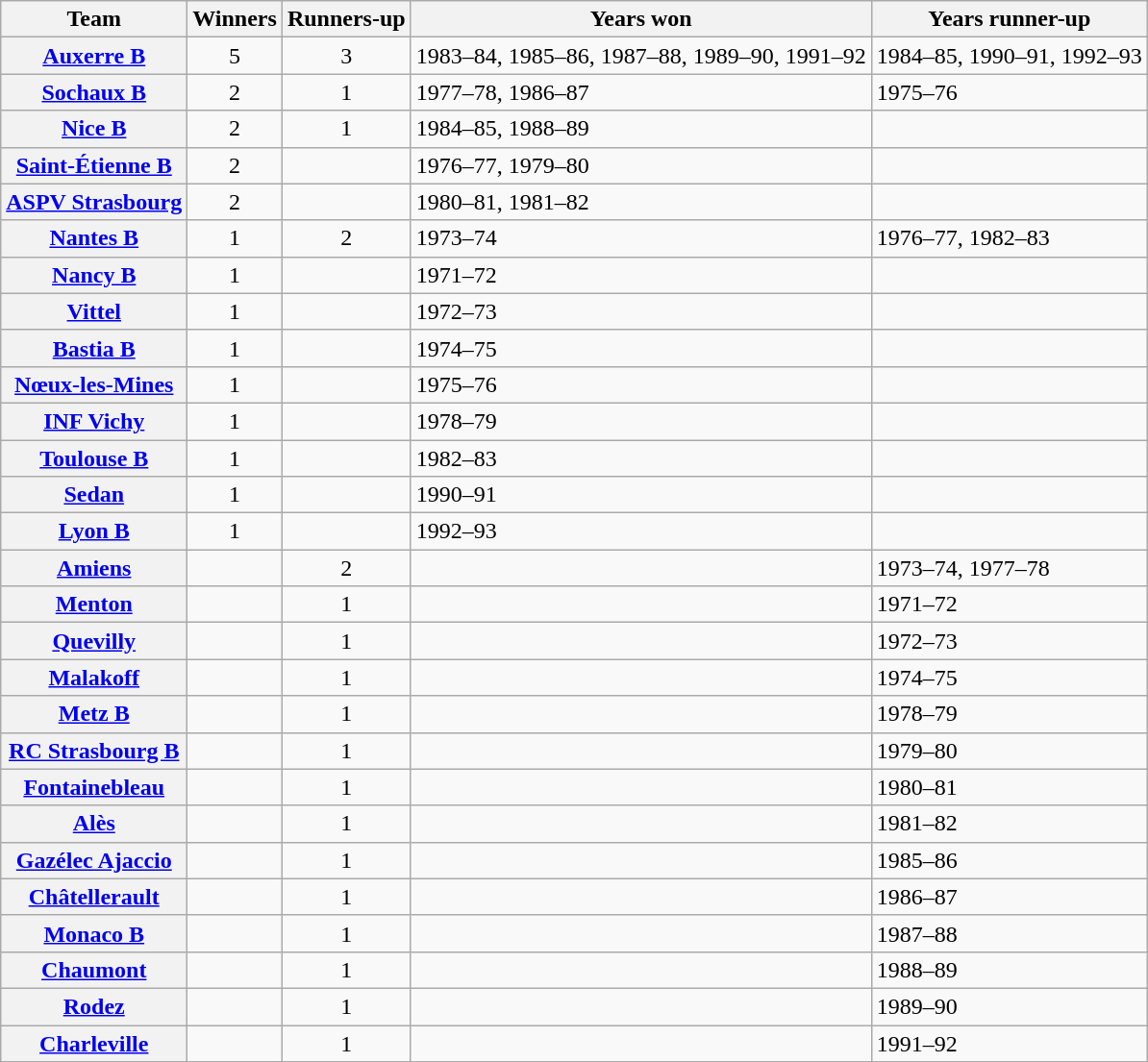<table class="wikitable sortable">
<tr>
<th>Team</th>
<th>Winners</th>
<th>Runners-up</th>
<th>Years won</th>
<th>Years runner-up</th>
</tr>
<tr>
<th><a href='#'>Auxerre B</a></th>
<td align="center">5</td>
<td align="center">3</td>
<td>1983–84, 1985–86, 1987–88, 1989–90, 1991–92</td>
<td>1984–85, 1990–91, 1992–93</td>
</tr>
<tr>
<th><a href='#'>Sochaux B</a></th>
<td align="center">2</td>
<td align="center">1</td>
<td>1977–78, 1986–87</td>
<td>1975–76</td>
</tr>
<tr>
<th><a href='#'>Nice B</a></th>
<td align="center">2</td>
<td align="center">1</td>
<td>1984–85, 1988–89</td>
<td></td>
</tr>
<tr>
<th><a href='#'>Saint-Étienne B</a></th>
<td align="center">2</td>
<td align="center"></td>
<td>1976–77, 1979–80</td>
<td></td>
</tr>
<tr>
<th><a href='#'>ASPV Strasbourg</a></th>
<td align="center">2</td>
<td></td>
<td>1980–81, 1981–82</td>
<td></td>
</tr>
<tr>
<th><a href='#'>Nantes B</a></th>
<td align="center">1</td>
<td align="center">2</td>
<td>1973–74</td>
<td>1976–77, 1982–83</td>
</tr>
<tr>
<th><a href='#'>Nancy B</a></th>
<td align="center">1</td>
<td></td>
<td>1971–72</td>
<td></td>
</tr>
<tr>
<th><a href='#'>Vittel</a></th>
<td align="center">1</td>
<td align="center"></td>
<td>1972–73</td>
<td></td>
</tr>
<tr>
<th><a href='#'>Bastia B</a></th>
<td align="center">1</td>
<td align="center"></td>
<td>1974–75</td>
<td></td>
</tr>
<tr>
<th><a href='#'>Nœux-les-Mines</a></th>
<td align="center">1</td>
<td align="center"></td>
<td>1975–76</td>
<td></td>
</tr>
<tr>
<th><a href='#'>INF Vichy</a></th>
<td align="center">1</td>
<td align="center"></td>
<td>1978–79</td>
<td></td>
</tr>
<tr>
<th><a href='#'>Toulouse B</a></th>
<td align="center">1</td>
<td align="center"></td>
<td>1982–83</td>
<td></td>
</tr>
<tr>
<th><a href='#'>Sedan</a></th>
<td align="center">1</td>
<td align="center"></td>
<td>1990–91</td>
<td></td>
</tr>
<tr>
<th><a href='#'>Lyon B</a></th>
<td align="center">1</td>
<td align="center"></td>
<td>1992–93</td>
<td></td>
</tr>
<tr>
<th><a href='#'>Amiens</a></th>
<td></td>
<td align="center">2</td>
<td></td>
<td>1973–74, 1977–78</td>
</tr>
<tr>
<th><a href='#'>Menton</a></th>
<td></td>
<td align="center">1</td>
<td></td>
<td>1971–72</td>
</tr>
<tr>
<th><a href='#'>Quevilly</a></th>
<td></td>
<td align="center">1</td>
<td></td>
<td>1972–73</td>
</tr>
<tr>
<th><a href='#'>Malakoff</a></th>
<td></td>
<td align="center">1</td>
<td></td>
<td>1974–75</td>
</tr>
<tr>
<th><a href='#'>Metz B</a></th>
<td></td>
<td align="center">1</td>
<td></td>
<td>1978–79</td>
</tr>
<tr>
<th><a href='#'>RC Strasbourg B</a></th>
<td></td>
<td align="center">1</td>
<td></td>
<td>1979–80</td>
</tr>
<tr>
<th><a href='#'>Fontainebleau</a></th>
<td></td>
<td align="center">1</td>
<td></td>
<td>1980–81</td>
</tr>
<tr>
<th><a href='#'>Alès</a></th>
<td></td>
<td align="center">1</td>
<td></td>
<td>1981–82</td>
</tr>
<tr>
<th><a href='#'>Gazélec Ajaccio</a></th>
<td></td>
<td align="center">1</td>
<td></td>
<td>1985–86</td>
</tr>
<tr>
<th><a href='#'>Châtellerault</a></th>
<td></td>
<td align="center">1</td>
<td></td>
<td>1986–87</td>
</tr>
<tr>
<th><a href='#'>Monaco B</a></th>
<td></td>
<td align="center">1</td>
<td></td>
<td>1987–88</td>
</tr>
<tr>
<th><a href='#'>Chaumont</a></th>
<td></td>
<td align="center">1</td>
<td></td>
<td>1988–89</td>
</tr>
<tr>
<th><a href='#'>Rodez</a></th>
<td></td>
<td align="center">1</td>
<td></td>
<td>1989–90</td>
</tr>
<tr>
<th><a href='#'>Charleville</a></th>
<td></td>
<td align="center">1</td>
<td></td>
<td>1991–92</td>
</tr>
</table>
